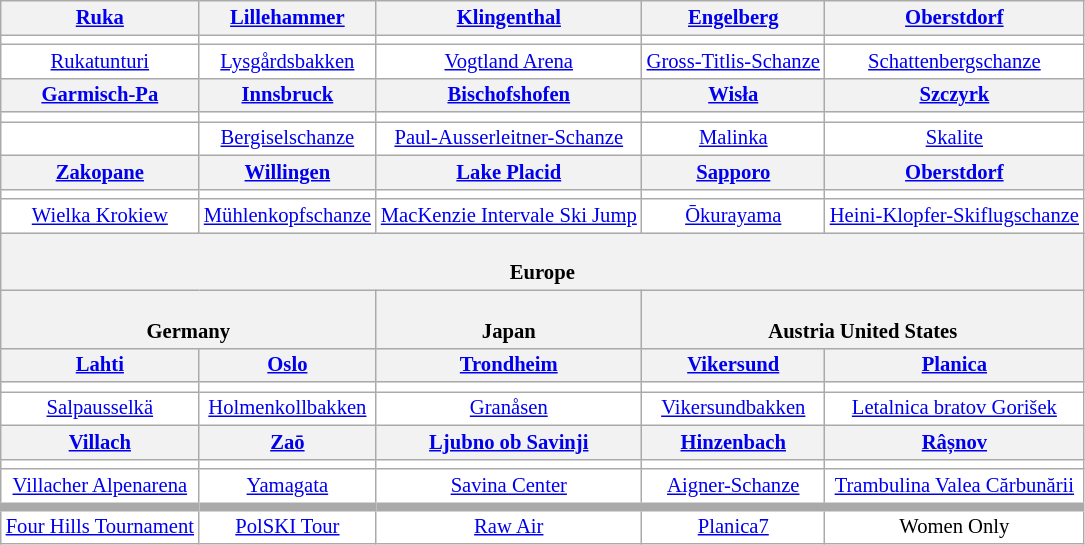<table class="wikitable plainrowheaders" style="background:#fff; font-size:86%; line-height:16px; border:grey solid 1px; border-collapse:collapse;">
<tr>
<th> <a href='#'>Ruka</a></th>
<th> <a href='#'>Lillehammer</a></th>
<th> <a href='#'>Klingenthal</a></th>
<th> <a href='#'>Engelberg</a></th>
<th> <a href='#'>Oberstdorf</a></th>
</tr>
<tr>
<td align=center></td>
<td align=center></td>
<td align=center></td>
<td align=center></td>
<td align=center></td>
</tr>
<tr>
<td align=center><a href='#'>Rukatunturi</a></td>
<td align=center><a href='#'>Lysgårdsbakken</a></td>
<td align=center><a href='#'>Vogtland Arena</a></td>
<td align=center><a href='#'>Gross-Titlis-Schanze</a></td>
<td align=center><a href='#'>Schattenbergschanze</a></td>
</tr>
<tr>
<th> <a href='#'>Garmisch-Pa</a></th>
<th> <a href='#'>Innsbruck</a></th>
<th> <a href='#'>Bischofshofen</a></th>
<th> <a href='#'>Wisła</a></th>
<th> <a href='#'>Szczyrk</a></th>
</tr>
<tr>
<td align=center></td>
<td align=center></td>
<td align=center></td>
<td align=center></td>
<td align=center></td>
</tr>
<tr>
<td align=center></td>
<td align=center><a href='#'>Bergiselschanze</a></td>
<td align=center><a href='#'>Paul-Ausserleitner-Schanze</a></td>
<td align=center><a href='#'>Malinka</a></td>
<td align=center><a href='#'>Skalite</a></td>
</tr>
<tr>
<th> <a href='#'>Zakopane</a></th>
<th> <a href='#'>Willingen</a></th>
<th> <a href='#'>Lake Placid</a></th>
<th> <a href='#'>Sapporo</a></th>
<th> <a href='#'>Oberstdorf</a></th>
</tr>
<tr>
<td align=center></td>
<td align=center></td>
<td align=center></td>
<td align=center></td>
<td align=center></td>
</tr>
<tr>
<td align=center><a href='#'>Wielka Krokiew</a></td>
<td align=center><a href='#'>Mühlenkopfschanze</a></td>
<td align=center><a href='#'>MacKenzie Intervale Ski Jump</a></td>
<td align=center><a href='#'>Ōkurayama</a></td>
<td align=center><a href='#'>Heini-Klopfer-Skiflugschanze</a></td>
</tr>
<tr>
<th colspan="5"><br>Europe
</th>
</tr>
<tr>
<th colspan=2><br>Germany
</th>
<th><br>Japan
</th>
<th colspan=2><br>Austria

United States
</th>
</tr>
<tr>
<th> <a href='#'>Lahti</a></th>
<th> <a href='#'>Oslo</a></th>
<th> <a href='#'>Trondheim</a></th>
<th> <a href='#'>Vikersund</a></th>
<th> <a href='#'>Planica</a></th>
</tr>
<tr>
<td align=center></td>
<td align=center></td>
<td align=center></td>
<td align=center></td>
<td align=center></td>
</tr>
<tr>
<td align=center><a href='#'>Salpausselkä</a></td>
<td align=center><a href='#'>Holmenkollbakken</a></td>
<td align=center><a href='#'>Granåsen</a></td>
<td align=center><a href='#'>Vikersundbakken</a></td>
<td align=center><a href='#'>Letalnica bratov Gorišek</a></td>
</tr>
<tr>
<th> <a href='#'>Villach</a></th>
<th> <a href='#'>Zaō</a></th>
<th> <a href='#'>Ljubno ob Savinji</a></th>
<th> <a href='#'>Hinzenbach</a></th>
<th> <a href='#'>Râșnov</a></th>
</tr>
<tr>
<td align=center></td>
<td align=center></td>
<td align=center></td>
<td align=center></td>
<td align=center></td>
</tr>
<tr>
<td align=center><a href='#'>Villacher Alpenarena</a></td>
<td align=center><a href='#'>Yamagata</a></td>
<td align=center><a href='#'>Savina Center</a></td>
<td align=center><a href='#'>Aigner-Schanze</a></td>
<td align=center><a href='#'>Trambulina Valea Cărbunării</a></td>
</tr>
<tr>
<td align=center style="border-top-width:6px"> <a href='#'>Four Hills Tournament</a></td>
<td align=center style="border-top-width:6px"> <a href='#'>PolSKI Tour</a></td>
<td align=center style="border-top-width:6px"> <a href='#'>Raw Air</a></td>
<td align=center style="border-top-width:6px"> <a href='#'>Planica7</a></td>
<td align=center style="border-top-width:6px"> Women Only</td>
</tr>
</table>
